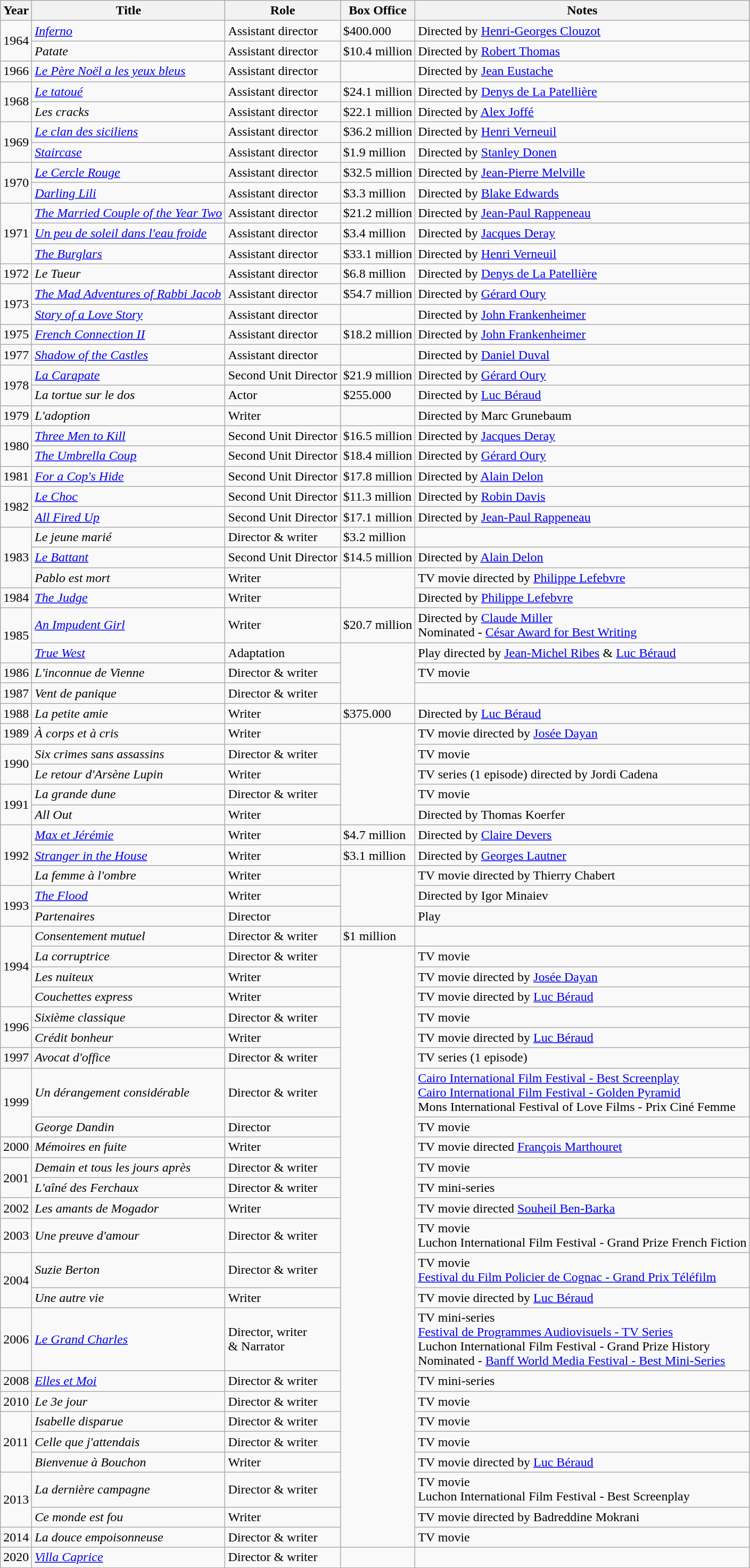<table class="wikitable sortable">
<tr>
<th>Year</th>
<th>Title</th>
<th>Role</th>
<th>Box Office</th>
<th class="unsortable">Notes</th>
</tr>
<tr>
<td rowspan=2>1964</td>
<td><em><a href='#'>Inferno</a></em></td>
<td>Assistant director</td>
<td>$400.000</td>
<td>Directed by <a href='#'>Henri-Georges Clouzot</a></td>
</tr>
<tr>
<td><em>Patate</em></td>
<td>Assistant director</td>
<td>$10.4 million</td>
<td>Directed by <a href='#'>Robert Thomas</a></td>
</tr>
<tr>
<td>1966</td>
<td><em><a href='#'>Le Père Noël a les yeux bleus</a></em></td>
<td>Assistant director</td>
<td></td>
<td>Directed by <a href='#'>Jean Eustache</a></td>
</tr>
<tr>
<td rowspan=2>1968</td>
<td><em><a href='#'>Le tatoué</a></em></td>
<td>Assistant director</td>
<td>$24.1 million</td>
<td>Directed by <a href='#'>Denys de La Patellière</a></td>
</tr>
<tr>
<td><em>Les cracks</em></td>
<td>Assistant director</td>
<td>$22.1 million</td>
<td>Directed by <a href='#'>Alex Joffé</a></td>
</tr>
<tr>
<td rowspan=2>1969</td>
<td><em><a href='#'>Le clan des siciliens</a></em></td>
<td>Assistant director</td>
<td>$36.2 million</td>
<td>Directed by <a href='#'>Henri Verneuil</a></td>
</tr>
<tr>
<td><em><a href='#'>Staircase</a></em></td>
<td>Assistant director</td>
<td>$1.9 million</td>
<td>Directed by <a href='#'>Stanley Donen</a></td>
</tr>
<tr>
<td rowspan=2>1970</td>
<td><em><a href='#'>Le Cercle Rouge</a></em></td>
<td>Assistant director</td>
<td>$32.5 million</td>
<td>Directed by <a href='#'>Jean-Pierre Melville</a></td>
</tr>
<tr>
<td><em><a href='#'>Darling Lili</a></em></td>
<td>Assistant director</td>
<td>$3.3 million</td>
<td>Directed by <a href='#'>Blake Edwards</a></td>
</tr>
<tr>
<td rowspan=3>1971</td>
<td><em><a href='#'>The Married Couple of the Year Two</a></em></td>
<td>Assistant director</td>
<td>$21.2 million</td>
<td>Directed by <a href='#'>Jean-Paul Rappeneau</a></td>
</tr>
<tr>
<td><em><a href='#'>Un peu de soleil dans l'eau froide</a></em></td>
<td>Assistant director</td>
<td>$3.4 million</td>
<td>Directed by <a href='#'>Jacques Deray</a></td>
</tr>
<tr>
<td><em><a href='#'>The Burglars</a></em></td>
<td>Assistant director</td>
<td>$33.1 million</td>
<td>Directed by <a href='#'>Henri Verneuil</a></td>
</tr>
<tr>
<td>1972</td>
<td><em>Le Tueur</em></td>
<td>Assistant director</td>
<td>$6.8 million</td>
<td>Directed by <a href='#'>Denys de La Patellière</a></td>
</tr>
<tr>
<td rowspan=2>1973</td>
<td><em><a href='#'>The Mad Adventures of Rabbi Jacob</a></em></td>
<td>Assistant director</td>
<td>$54.7 million</td>
<td>Directed by <a href='#'>Gérard Oury</a></td>
</tr>
<tr>
<td><em><a href='#'>Story of a Love Story</a></em></td>
<td>Assistant director</td>
<td></td>
<td>Directed by <a href='#'>John Frankenheimer</a></td>
</tr>
<tr>
<td>1975</td>
<td><em><a href='#'>French Connection II</a></em></td>
<td>Assistant director</td>
<td>$18.2 million</td>
<td>Directed by <a href='#'>John Frankenheimer</a></td>
</tr>
<tr>
<td>1977</td>
<td><em><a href='#'>Shadow of the Castles</a></em></td>
<td>Assistant director</td>
<td></td>
<td>Directed by <a href='#'>Daniel Duval</a></td>
</tr>
<tr>
<td rowspan=2>1978</td>
<td><em><a href='#'>La Carapate</a></em></td>
<td>Second Unit Director</td>
<td>$21.9 million</td>
<td>Directed by <a href='#'>Gérard Oury</a></td>
</tr>
<tr>
<td><em>La tortue sur le dos</em></td>
<td>Actor</td>
<td>$255.000</td>
<td>Directed by <a href='#'>Luc Béraud</a></td>
</tr>
<tr>
<td>1979</td>
<td><em>L'adoption</em></td>
<td>Writer</td>
<td></td>
<td>Directed by Marc Grunebaum</td>
</tr>
<tr>
<td rowspan=2>1980</td>
<td><em><a href='#'>Three Men to Kill</a></em></td>
<td>Second Unit Director</td>
<td>$16.5 million</td>
<td>Directed by <a href='#'>Jacques Deray</a></td>
</tr>
<tr>
<td><em><a href='#'>The Umbrella Coup</a></em></td>
<td>Second Unit Director</td>
<td>$18.4 million</td>
<td>Directed by <a href='#'>Gérard Oury</a></td>
</tr>
<tr>
<td>1981</td>
<td><em><a href='#'>For a Cop's Hide</a></em></td>
<td>Second Unit Director</td>
<td>$17.8 million</td>
<td>Directed by <a href='#'>Alain Delon</a></td>
</tr>
<tr>
<td rowspan=2>1982</td>
<td><em><a href='#'>Le Choc</a></em></td>
<td>Second Unit Director</td>
<td>$11.3 million</td>
<td>Directed by <a href='#'>Robin Davis</a></td>
</tr>
<tr>
<td><em><a href='#'>All Fired Up</a></em></td>
<td>Second Unit Director</td>
<td>$17.1 million</td>
<td>Directed by <a href='#'>Jean-Paul Rappeneau</a></td>
</tr>
<tr>
<td rowspan=3>1983</td>
<td><em>Le jeune marié</em></td>
<td>Director & writer</td>
<td>$3.2 million</td>
<td></td>
</tr>
<tr>
<td><em><a href='#'>Le Battant</a></em></td>
<td>Second Unit Director</td>
<td>$14.5 million</td>
<td>Directed by <a href='#'>Alain Delon</a></td>
</tr>
<tr>
<td><em>Pablo est mort</em></td>
<td>Writer</td>
<td rowspan=2></td>
<td>TV movie directed by <a href='#'>Philippe Lefebvre</a></td>
</tr>
<tr>
<td>1984</td>
<td><em><a href='#'>The Judge</a></em></td>
<td>Writer</td>
<td>Directed by <a href='#'>Philippe Lefebvre</a></td>
</tr>
<tr>
<td rowspan=2>1985</td>
<td><em><a href='#'>An Impudent Girl</a></em></td>
<td>Writer</td>
<td>$20.7 million</td>
<td>Directed by <a href='#'>Claude Miller</a><br>Nominated - <a href='#'>César Award for Best Writing</a></td>
</tr>
<tr>
<td><em><a href='#'>True West</a></em></td>
<td>Adaptation</td>
<td rowspan=3></td>
<td>Play directed by <a href='#'>Jean-Michel Ribes</a> & <a href='#'>Luc Béraud</a></td>
</tr>
<tr>
<td>1986</td>
<td><em>L'inconnue de Vienne</em></td>
<td>Director & writer</td>
<td>TV movie</td>
</tr>
<tr>
<td>1987</td>
<td><em>Vent de panique</em></td>
<td>Director & writer</td>
<td></td>
</tr>
<tr>
<td>1988</td>
<td><em>La petite amie</em></td>
<td>Writer</td>
<td>$375.000</td>
<td>Directed by <a href='#'>Luc Béraud</a></td>
</tr>
<tr>
<td>1989</td>
<td><em>À corps et à cris</em></td>
<td>Writer</td>
<td rowspan=5></td>
<td>TV movie directed by <a href='#'>Josée Dayan</a></td>
</tr>
<tr>
<td rowspan=2>1990</td>
<td><em>Six crimes sans assassins</em></td>
<td>Director & writer</td>
<td>TV movie</td>
</tr>
<tr>
<td><em>Le retour d'Arsène Lupin</em></td>
<td>Writer</td>
<td>TV series (1 episode) directed by Jordi Cadena</td>
</tr>
<tr>
<td rowspan=2>1991</td>
<td><em>La grande dune</em></td>
<td>Director & writer</td>
<td>TV movie</td>
</tr>
<tr>
<td><em>All Out</em></td>
<td>Writer</td>
<td>Directed by Thomas Koerfer</td>
</tr>
<tr>
<td rowspan=3>1992</td>
<td><em><a href='#'>Max et Jérémie</a></em></td>
<td>Writer</td>
<td>$4.7 million</td>
<td>Directed by <a href='#'>Claire Devers</a></td>
</tr>
<tr>
<td><em><a href='#'>Stranger in the House</a></em></td>
<td>Writer</td>
<td>$3.1 million</td>
<td>Directed by <a href='#'>Georges Lautner</a></td>
</tr>
<tr>
<td><em>La femme à l'ombre</em></td>
<td>Writer</td>
<td rowspan=3></td>
<td>TV movie directed by Thierry Chabert</td>
</tr>
<tr>
<td rowspan=2>1993</td>
<td><em><a href='#'>The Flood</a></em></td>
<td>Writer</td>
<td>Directed by Igor Minaiev</td>
</tr>
<tr>
<td><em>Partenaires</em></td>
<td>Director</td>
<td>Play</td>
</tr>
<tr>
<td rowspan=4>1994</td>
<td><em>Consentement mutuel</em></td>
<td>Director & writer</td>
<td>$1 million</td>
<td></td>
</tr>
<tr>
<td><em>La corruptrice</em></td>
<td>Director & writer</td>
<td rowspan=24></td>
<td>TV movie</td>
</tr>
<tr>
<td><em>Les nuiteux</em></td>
<td>Writer</td>
<td>TV movie directed by <a href='#'>Josée Dayan</a></td>
</tr>
<tr>
<td><em>Couchettes express</em></td>
<td>Writer</td>
<td>TV movie directed by <a href='#'>Luc Béraud</a></td>
</tr>
<tr>
<td rowspan=2>1996</td>
<td><em>Sixième classique</em></td>
<td>Director & writer</td>
<td>TV movie</td>
</tr>
<tr>
<td><em>Crédit bonheur</em></td>
<td>Writer</td>
<td>TV movie directed by <a href='#'>Luc Béraud</a></td>
</tr>
<tr>
<td>1997</td>
<td><em>Avocat d'office</em></td>
<td>Director & writer</td>
<td>TV series (1 episode)</td>
</tr>
<tr>
<td rowspan=2>1999</td>
<td><em>Un dérangement considérable</em></td>
<td>Director & writer</td>
<td><a href='#'>Cairo International Film Festival - Best Screenplay</a><br><a href='#'>Cairo International Film Festival - Golden Pyramid</a><br>Mons International Festival of Love Films - Prix Ciné Femme</td>
</tr>
<tr>
<td><em>George Dandin</em></td>
<td>Director</td>
<td>TV movie</td>
</tr>
<tr>
<td>2000</td>
<td><em>Mémoires en fuite</em></td>
<td>Writer</td>
<td>TV movie directed <a href='#'>François Marthouret</a></td>
</tr>
<tr>
<td rowspan=2>2001</td>
<td><em>Demain et tous les jours après</em></td>
<td>Director & writer</td>
<td>TV movie</td>
</tr>
<tr>
<td><em>L'aîné des Ferchaux</em></td>
<td>Director & writer</td>
<td>TV mini-series</td>
</tr>
<tr>
<td>2002</td>
<td><em>Les amants de Mogador</em></td>
<td>Writer</td>
<td>TV movie directed <a href='#'>Souheil Ben-Barka</a></td>
</tr>
<tr>
<td>2003</td>
<td><em>Une preuve d'amour</em></td>
<td>Director & writer</td>
<td>TV movie<br>Luchon International Film Festival - Grand Prize French Fiction</td>
</tr>
<tr>
<td rowspan=2>2004</td>
<td><em>Suzie Berton</em></td>
<td>Director & writer</td>
<td>TV movie<br><a href='#'>Festival du Film Policier de Cognac - Grand Prix Téléfilm</a></td>
</tr>
<tr>
<td><em>Une autre vie</em></td>
<td>Writer</td>
<td>TV movie directed by <a href='#'>Luc Béraud</a></td>
</tr>
<tr>
<td>2006</td>
<td><em><a href='#'>Le Grand Charles</a></em></td>
<td>Director, writer<br>& Narrator</td>
<td>TV mini-series<br><a href='#'>Festival de Programmes Audiovisuels - TV Series</a><br>Luchon International Film Festival - Grand Prize History<br>Nominated - <a href='#'>Banff World Media Festival - Best Mini-Series</a></td>
</tr>
<tr>
<td>2008</td>
<td><em><a href='#'>Elles et Moi</a></em></td>
<td>Director & writer</td>
<td>TV mini-series</td>
</tr>
<tr>
<td>2010</td>
<td><em>Le 3e jour</em></td>
<td>Director & writer</td>
<td>TV movie</td>
</tr>
<tr>
<td rowspan=3>2011</td>
<td><em>Isabelle disparue</em></td>
<td>Director & writer</td>
<td>TV movie</td>
</tr>
<tr>
<td><em>Celle que j'attendais</em></td>
<td>Director & writer</td>
<td>TV movie</td>
</tr>
<tr>
<td><em>Bienvenue à Bouchon</em></td>
<td>Writer</td>
<td>TV movie directed by <a href='#'>Luc Béraud</a></td>
</tr>
<tr>
<td rowspan=2>2013</td>
<td><em>La dernière campagne</em></td>
<td>Director & writer</td>
<td>TV movie<br>Luchon International Film Festival - Best Screenplay</td>
</tr>
<tr>
<td><em>Ce monde est fou</em></td>
<td>Writer</td>
<td>TV movie directed by Badreddine Mokrani</td>
</tr>
<tr>
<td>2014</td>
<td><em>La douce empoisonneuse</em></td>
<td>Director & writer</td>
<td>TV movie</td>
</tr>
<tr>
<td>2020</td>
<td><em><a href='#'>Villa Caprice</a></em></td>
<td>Director & writer</td>
<td></td>
<td></td>
</tr>
<tr>
</tr>
</table>
